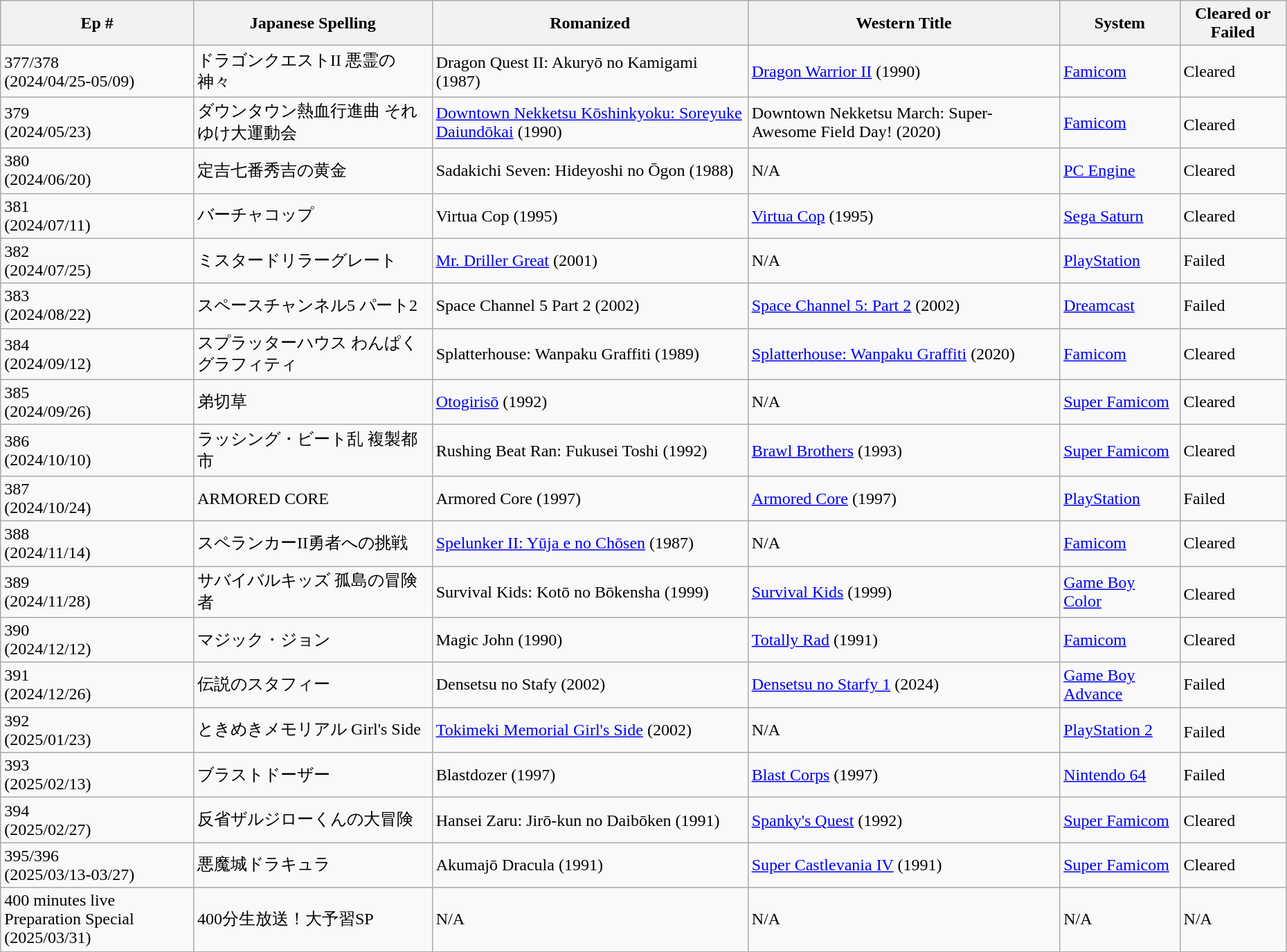<table class="wikitable" style="width:98%;">
<tr>
<th>Ep #</th>
<th>Japanese Spelling</th>
<th>Romanized</th>
<th>Western Title</th>
<th>System</th>
<th>Cleared or Failed</th>
</tr>
<tr>
<td>377/378<br> (2024/04/25-05/09)</td>
<td>ドラゴンクエストII 悪霊の神々</td>
<td>Dragon Quest II: Akuryō no Kamigami (1987)</td>
<td><a href='#'>Dragon Warrior II</a> (1990)</td>
<td><a href='#'>Famicom</a></td>
<td>Cleared</td>
</tr>
<tr>
<td>379<br> (2024/05/23)</td>
<td>ダウンタウン熱血行進曲 それゆけ大運動会</td>
<td><a href='#'>Downtown Nekketsu Kōshinkyoku: Soreyuke Daiundōkai</a> (1990)</td>
<td>Downtown Nekketsu March: Super-Awesome Field Day! (2020)</td>
<td><a href='#'>Famicom</a></td>
<td>Cleared<sup></sup></td>
</tr>
<tr>
<td>380<br> (2024/06/20)</td>
<td>定吉七番秀吉の黄金</td>
<td>Sadakichi Seven: Hideyoshi no Ōgon (1988)</td>
<td>N/A</td>
<td><a href='#'>PC Engine</a></td>
<td>Cleared</td>
</tr>
<tr>
<td>381<br> (2024/07/11)</td>
<td>バーチャコップ</td>
<td>Virtua Cop (1995)</td>
<td><a href='#'>Virtua Cop</a> (1995)</td>
<td><a href='#'>Sega Saturn</a></td>
<td>Cleared</td>
</tr>
<tr>
<td>382<br> (2024/07/25)</td>
<td>ミスタードリラーグレート</td>
<td><a href='#'>Mr. Driller Great</a> (2001)</td>
<td>N/A</td>
<td><a href='#'>PlayStation</a></td>
<td>Failed</td>
</tr>
<tr>
<td>383<br> (2024/08/22)</td>
<td>スペースチャンネル5 パート2</td>
<td>Space Channel 5 Part 2 (2002)</td>
<td><a href='#'>Space Channel 5: Part 2</a> (2002)</td>
<td><a href='#'>Dreamcast</a></td>
<td>Failed</td>
</tr>
<tr>
<td>384<br> (2024/09/12)</td>
<td>スプラッターハウス わんぱくグラフィティ</td>
<td>Splatterhouse: Wanpaku Graffiti (1989)</td>
<td><a href='#'>Splatterhouse: Wanpaku Graffiti</a> (2020)</td>
<td><a href='#'>Famicom</a></td>
<td>Cleared</td>
</tr>
<tr>
<td>385<br> (2024/09/26)</td>
<td>弟切草</td>
<td><a href='#'>Otogirisō</a> (1992)</td>
<td>N/A</td>
<td><a href='#'>Super Famicom</a></td>
<td>Cleared</td>
</tr>
<tr>
<td>386<br> (2024/10/10)</td>
<td>ラッシング・ビート乱 複製都市</td>
<td>Rushing Beat Ran: Fukusei Toshi (1992)</td>
<td><a href='#'>Brawl Brothers</a> (1993)</td>
<td><a href='#'>Super Famicom</a></td>
<td>Cleared</td>
</tr>
<tr>
<td>387<br> (2024/10/24)</td>
<td>ARMORED CORE</td>
<td>Armored Core (1997)</td>
<td><a href='#'>Armored Core</a> (1997)</td>
<td><a href='#'>PlayStation</a></td>
<td>Failed</td>
</tr>
<tr>
<td>388<br> (2024/11/14)</td>
<td>スペランカーII勇者への挑戦</td>
<td><a href='#'>Spelunker II: Yūja e no Chōsen</a> (1987)</td>
<td>N/A</td>
<td><a href='#'>Famicom</a></td>
<td>Cleared</td>
</tr>
<tr>
<td>389<br> (2024/11/28)</td>
<td>サバイバルキッズ 孤島の冒険者</td>
<td>Survival Kids: Kotō no Bōkensha (1999)</td>
<td><a href='#'>Survival Kids</a> (1999)</td>
<td><a href='#'>Game Boy Color</a></td>
<td>Cleared<sup></sup></td>
</tr>
<tr>
<td>390<br> (2024/12/12)</td>
<td>マジック・ジョン</td>
<td>Magic John (1990)</td>
<td><a href='#'>Totally Rad</a>  (1991)</td>
<td><a href='#'>Famicom</a></td>
<td>Cleared</td>
</tr>
<tr>
<td>391<br> (2024/12/26)</td>
<td>伝説のスタフィー</td>
<td>Densetsu no Stafy (2002)</td>
<td><a href='#'>Densetsu no Starfy 1</a> (2024)</td>
<td><a href='#'>Game Boy Advance</a></td>
<td>Failed</td>
</tr>
<tr>
<td>392<br> (2025/01/23)</td>
<td>ときめきメモリアル Girl's Side</td>
<td><a href='#'>Tokimeki Memorial Girl's Side</a> (2002)</td>
<td>N/A</td>
<td><a href='#'>PlayStation 2</a></td>
<td>Failed<sup></sup></td>
</tr>
<tr>
<td>393<br> (2025/02/13)</td>
<td>ブラストドーザー</td>
<td>Blastdozer (1997)</td>
<td><a href='#'>Blast Corps</a> (1997)</td>
<td><a href='#'>Nintendo 64</a></td>
<td>Failed</td>
</tr>
<tr>
<td>394<br> (2025/02/27)</td>
<td>反省ザルジローくんの大冒険</td>
<td>Hansei Zaru: Jirō-kun no Daibōken (1991)</td>
<td><a href='#'>Spanky's Quest</a> (1992)</td>
<td><a href='#'>Super Famicom</a></td>
<td>Cleared</td>
</tr>
<tr>
<td>395/396<br> (2025/03/13-03/27)</td>
<td>悪魔城ドラキュラ</td>
<td>Akumajō Dracula (1991)</td>
<td><a href='#'>Super Castlevania IV</a> (1991)</td>
<td><a href='#'>Super Famicom</a></td>
<td>Cleared</td>
</tr>
<tr>
<td>400 minutes live Preparation Special<br> (2025/03/31)</td>
<td>400分生放送！大予習SP</td>
<td>N/A</td>
<td>N/A</td>
<td>N/A</td>
<td>N/A</td>
</tr>
<tr>
</tr>
</table>
